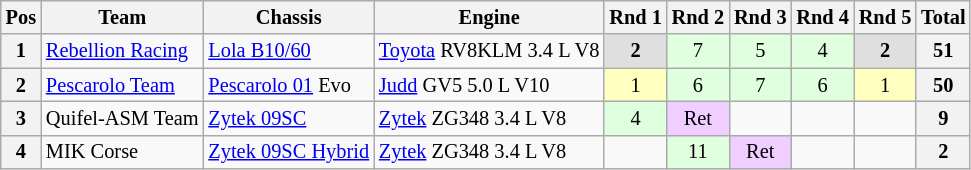<table class="wikitable" style="font-size: 85%;">
<tr>
<th>Pos</th>
<th>Team</th>
<th>Chassis</th>
<th>Engine</th>
<th>Rnd 1</th>
<th>Rnd 2</th>
<th>Rnd 3</th>
<th>Rnd 4</th>
<th>Rnd 5</th>
<th>Total</th>
</tr>
<tr>
<th>1</th>
<td> <a href='#'>Rebellion Racing</a></td>
<td><a href='#'>Lola B10/60</a></td>
<td><a href='#'>Toyota</a> RV8KLM 3.4 L V8</td>
<td align="center" style="background:#DFDFDF;"><strong>2</strong></td>
<td align="center" style="background:#DFFFDF;">7</td>
<td align="center" style="background:#DFFFDF;">5</td>
<td align="center" style="background:#DFFFDF;">4</td>
<td align="center" style="background:#DFDFDF;"><strong>2</strong></td>
<th align="center">51</th>
</tr>
<tr>
<th>2</th>
<td> <a href='#'>Pescarolo Team</a></td>
<td><a href='#'>Pescarolo 01</a> Evo</td>
<td><a href='#'>Judd</a> GV5 5.0 L V10</td>
<td align="center" style="background:#FFFFBF;">1</td>
<td align="center" style="background:#DFFFDF;">6</td>
<td align="center" style="background:#DFFFDF;">7</td>
<td align="center" style="background:#DFFFDF;">6</td>
<td align="center" style="background:#FFFFBF;">1</td>
<th align="center">50</th>
</tr>
<tr>
<th>3</th>
<td> Quifel-ASM Team</td>
<td><a href='#'>Zytek 09SC</a></td>
<td><a href='#'>Zytek</a> ZG348 3.4 L V8</td>
<td align="center" style="background:#DFFFDF;">4</td>
<td align="center" style="background:#EFCFFF;">Ret</td>
<td></td>
<td></td>
<td></td>
<th align="center">9</th>
</tr>
<tr>
<th>4</th>
<td> MIK Corse</td>
<td><a href='#'>Zytek 09SC Hybrid</a></td>
<td><a href='#'>Zytek</a> ZG348 3.4 L V8</td>
<td></td>
<td align="center" style="background:#DFFFDF;">11</td>
<td align="center" style="background:#EFCFFF;">Ret</td>
<td></td>
<td></td>
<th align="center">2</th>
</tr>
</table>
